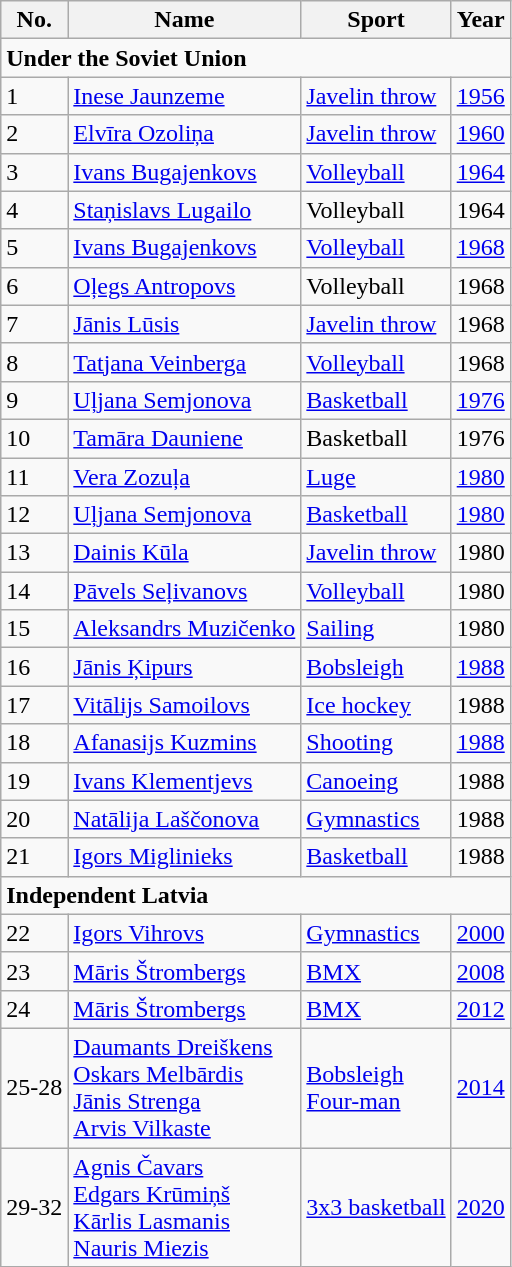<table class=wikitable>
<tr>
<th>No.</th>
<th>Name</th>
<th>Sport</th>
<th>Year</th>
</tr>
<tr>
<td colspan=4><strong>Under the Soviet Union</strong></td>
</tr>
<tr>
<td>1</td>
<td><a href='#'>Inese Jaunzeme</a></td>
<td><a href='#'>Javelin throw</a></td>
<td><a href='#'>1956</a></td>
</tr>
<tr>
<td>2</td>
<td><a href='#'>Elvīra Ozoliņa</a></td>
<td><a href='#'>Javelin throw</a></td>
<td><a href='#'>1960</a></td>
</tr>
<tr>
<td>3</td>
<td><a href='#'>Ivans Bugajenkovs</a></td>
<td><a href='#'>Volleyball</a></td>
<td><a href='#'>1964</a></td>
</tr>
<tr>
<td>4</td>
<td><a href='#'>Staņislavs Lugailo</a></td>
<td>Volleyball</td>
<td>1964</td>
</tr>
<tr>
<td>5</td>
<td><a href='#'>Ivans Bugajenkovs</a></td>
<td><a href='#'>Volleyball</a></td>
<td><a href='#'>1968</a></td>
</tr>
<tr>
<td>6</td>
<td><a href='#'>Oļegs Antropovs</a></td>
<td>Volleyball</td>
<td>1968</td>
</tr>
<tr>
<td>7</td>
<td><a href='#'>Jānis Lūsis</a></td>
<td><a href='#'>Javelin throw</a></td>
<td>1968</td>
</tr>
<tr>
<td>8</td>
<td><a href='#'>Tatjana Veinberga</a></td>
<td><a href='#'>Volleyball</a></td>
<td>1968</td>
</tr>
<tr>
<td>9</td>
<td><a href='#'>Uļjana Semjonova</a></td>
<td><a href='#'>Basketball</a></td>
<td><a href='#'>1976</a></td>
</tr>
<tr>
<td>10</td>
<td><a href='#'>Tamāra Dauniene</a></td>
<td>Basketball</td>
<td>1976</td>
</tr>
<tr>
<td>11</td>
<td><a href='#'>Vera Zozuļa</a></td>
<td><a href='#'>Luge</a></td>
<td><a href='#'>1980</a></td>
</tr>
<tr>
<td>12</td>
<td><a href='#'>Uļjana Semjonova</a></td>
<td><a href='#'>Basketball</a></td>
<td><a href='#'>1980</a></td>
</tr>
<tr>
<td>13</td>
<td><a href='#'>Dainis Kūla</a></td>
<td><a href='#'>Javelin throw</a></td>
<td>1980</td>
</tr>
<tr>
<td>14</td>
<td><a href='#'>Pāvels Seļivanovs</a></td>
<td><a href='#'>Volleyball</a></td>
<td>1980</td>
</tr>
<tr>
<td>15</td>
<td><a href='#'>Aleksandrs Muzičenko</a></td>
<td><a href='#'>Sailing</a></td>
<td>1980</td>
</tr>
<tr>
<td>16</td>
<td><a href='#'>Jānis Ķipurs</a></td>
<td><a href='#'>Bobsleigh</a></td>
<td><a href='#'>1988</a></td>
</tr>
<tr>
<td>17</td>
<td><a href='#'>Vitālijs Samoilovs</a></td>
<td><a href='#'>Ice hockey</a></td>
<td>1988</td>
</tr>
<tr>
<td>18</td>
<td><a href='#'>Afanasijs Kuzmins</a></td>
<td><a href='#'>Shooting</a></td>
<td><a href='#'>1988</a></td>
</tr>
<tr>
<td>19</td>
<td><a href='#'>Ivans Klementjevs</a></td>
<td><a href='#'>Canoeing</a></td>
<td>1988</td>
</tr>
<tr>
<td>20</td>
<td><a href='#'>Natālija Laščonova</a></td>
<td><a href='#'>Gymnastics</a></td>
<td>1988</td>
</tr>
<tr>
<td>21</td>
<td><a href='#'>Igors Miglinieks</a></td>
<td><a href='#'>Basketball</a></td>
<td>1988</td>
</tr>
<tr>
<td colspan=4><strong>Independent Latvia</strong></td>
</tr>
<tr>
<td>22</td>
<td><a href='#'>Igors Vihrovs</a></td>
<td><a href='#'>Gymnastics</a></td>
<td><a href='#'>2000</a></td>
</tr>
<tr>
<td>23</td>
<td><a href='#'>Māris Štrombergs</a></td>
<td><a href='#'>BMX</a></td>
<td><a href='#'>2008</a></td>
</tr>
<tr>
<td>24</td>
<td><a href='#'>Māris Štrombergs</a></td>
<td><a href='#'>BMX</a></td>
<td><a href='#'>2012</a></td>
</tr>
<tr>
<td>25-28</td>
<td><a href='#'>Daumants Dreiškens</a> <br> <a href='#'>Oskars Melbārdis</a> <br> <a href='#'>Jānis Strenga</a> <br> <a href='#'>Arvis Vilkaste</a></td>
<td><a href='#'>Bobsleigh<br>Four-man</a></td>
<td><a href='#'>2014</a></td>
</tr>
<tr>
<td>29-32</td>
<td><a href='#'>Agnis Čavars</a> <br> <a href='#'>Edgars Krūmiņš</a> <br> <a href='#'>Kārlis Lasmanis</a> <br> <a href='#'>Nauris Miezis</a></td>
<td><a href='#'>3x3 basketball</a></td>
<td><a href='#'>2020</a></td>
</tr>
</table>
